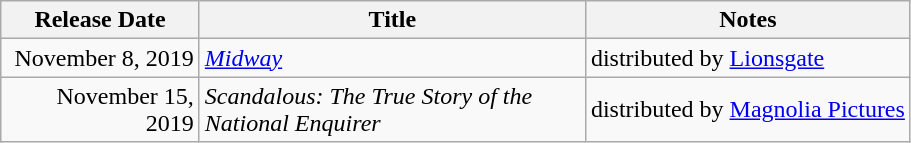<table class="wikitable sortable">
<tr>
<th style="width:125px;">Release Date</th>
<th style="width:250px;">Title</th>
<th>Notes</th>
</tr>
<tr>
<td style="text-align:right;">November 8, 2019</td>
<td><em><a href='#'>Midway</a></em></td>
<td>distributed by <a href='#'>Lionsgate</a></td>
</tr>
<tr>
<td style="text-align:right;">November 15, 2019</td>
<td><em>Scandalous: The True Story of the National Enquirer</em></td>
<td>distributed by <a href='#'>Magnolia Pictures</a></td>
</tr>
</table>
